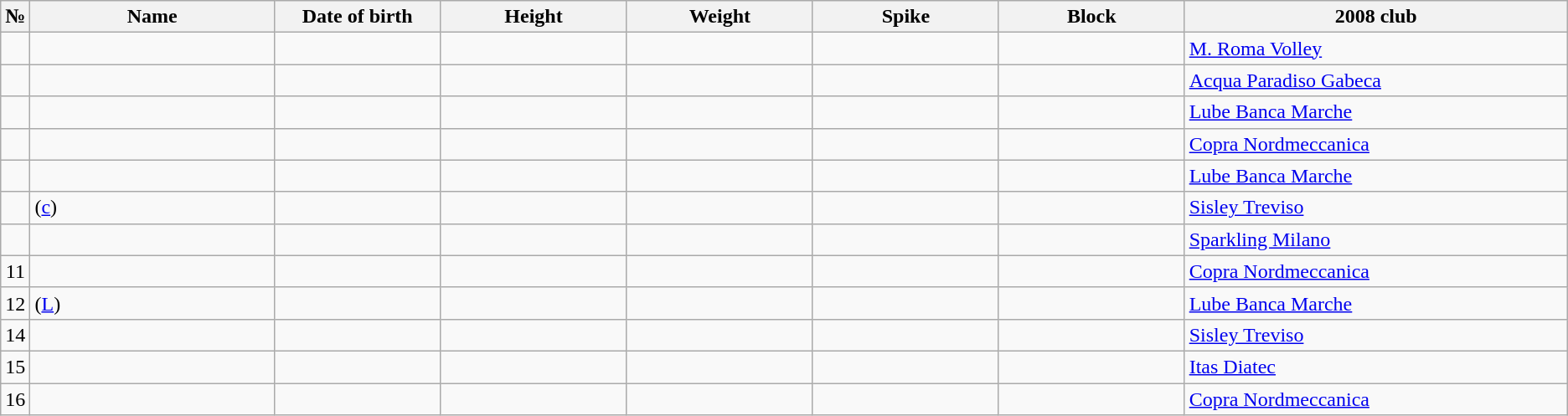<table class="wikitable sortable" style="font-size:100%; text-align:center;">
<tr>
<th>№</th>
<th style="width:12em">Name</th>
<th style="width:8em">Date of birth</th>
<th style="width:9em">Height</th>
<th style="width:9em">Weight</th>
<th style="width:9em">Spike</th>
<th style="width:9em">Block</th>
<th style="width:19em">2008 club</th>
</tr>
<tr>
<td></td>
<td style="text-align:left;"></td>
<td style="text-align:right;"></td>
<td></td>
<td></td>
<td></td>
<td></td>
<td style="text-align:left;"> <a href='#'>M. Roma Volley</a></td>
</tr>
<tr>
<td></td>
<td style="text-align:left;"></td>
<td style="text-align:right;"></td>
<td></td>
<td></td>
<td></td>
<td></td>
<td style="text-align:left;"> <a href='#'>Acqua Paradiso Gabeca</a></td>
</tr>
<tr>
<td></td>
<td style="text-align:left;"></td>
<td style="text-align:right;"></td>
<td></td>
<td></td>
<td></td>
<td></td>
<td style="text-align:left;"> <a href='#'>Lube Banca Marche</a></td>
</tr>
<tr>
<td></td>
<td style="text-align:left;"></td>
<td style="text-align:right;"></td>
<td></td>
<td></td>
<td></td>
<td></td>
<td style="text-align:left;"> <a href='#'>Copra Nordmeccanica</a></td>
</tr>
<tr>
<td></td>
<td style="text-align:left;"></td>
<td style="text-align:right;"></td>
<td></td>
<td></td>
<td></td>
<td></td>
<td style="text-align:left;"> <a href='#'>Lube Banca Marche</a></td>
</tr>
<tr>
<td></td>
<td style="text-align:left;"> (<a href='#'>c</a>)</td>
<td style="text-align:right;"></td>
<td></td>
<td></td>
<td></td>
<td></td>
<td style="text-align:left;"> <a href='#'>Sisley Treviso</a></td>
</tr>
<tr>
<td></td>
<td style="text-align:left;"></td>
<td style="text-align:right;"></td>
<td></td>
<td></td>
<td></td>
<td></td>
<td style="text-align:left;"> <a href='#'>Sparkling Milano</a></td>
</tr>
<tr>
<td>11</td>
<td style="text-align:left;"></td>
<td style="text-align:right;"></td>
<td></td>
<td></td>
<td></td>
<td></td>
<td style="text-align:left;"> <a href='#'>Copra Nordmeccanica</a></td>
</tr>
<tr>
<td>12</td>
<td style="text-align:left;"> (<a href='#'>L</a>)</td>
<td style="text-align:right;"></td>
<td></td>
<td></td>
<td></td>
<td></td>
<td style="text-align:left;"> <a href='#'>Lube Banca Marche</a></td>
</tr>
<tr>
<td>14</td>
<td style="text-align:left;"></td>
<td style="text-align:right;"></td>
<td></td>
<td></td>
<td></td>
<td></td>
<td style="text-align:left;"> <a href='#'>Sisley Treviso</a></td>
</tr>
<tr>
<td>15</td>
<td style="text-align:left;"></td>
<td style="text-align:right;"></td>
<td></td>
<td></td>
<td></td>
<td></td>
<td style="text-align:left;"> <a href='#'>Itas Diatec</a></td>
</tr>
<tr>
<td>16</td>
<td style="text-align:left;"></td>
<td style="text-align:right;"></td>
<td></td>
<td></td>
<td></td>
<td></td>
<td style="text-align:left;"> <a href='#'>Copra Nordmeccanica</a></td>
</tr>
</table>
